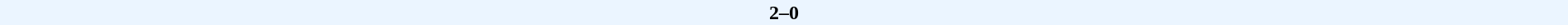<table cellspacing=0 width=100% style=background:#EBF5FF>
<tr>
<td width=22% align=right><strong></strong></td>
<td align=center width=15%><strong>2–0 </strong></td>
<td width=22%><strong></strong></td>
</tr>
</table>
